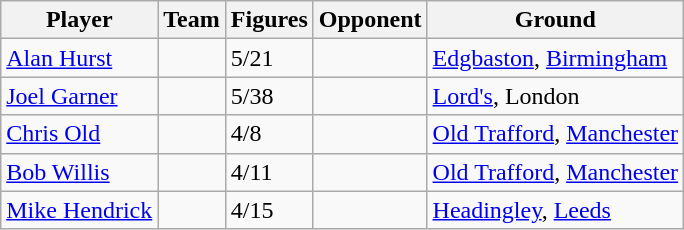<table class="wikitable ">
<tr>
<th>Player</th>
<th>Team</th>
<th>Figures</th>
<th>Opponent</th>
<th>Ground</th>
</tr>
<tr>
<td><a href='#'>Alan Hurst</a></td>
<td></td>
<td>5/21</td>
<td></td>
<td><a href='#'>Edgbaston</a>, <a href='#'>Birmingham</a></td>
</tr>
<tr>
<td><a href='#'>Joel Garner</a></td>
<td></td>
<td>5/38</td>
<td></td>
<td><a href='#'>Lord's</a>, London</td>
</tr>
<tr>
<td><a href='#'>Chris Old</a></td>
<td></td>
<td>4/8</td>
<td></td>
<td><a href='#'>Old Trafford</a>, <a href='#'>Manchester</a></td>
</tr>
<tr>
<td><a href='#'>Bob Willis</a></td>
<td></td>
<td>4/11</td>
<td></td>
<td><a href='#'>Old Trafford</a>, <a href='#'>Manchester</a></td>
</tr>
<tr>
<td><a href='#'>Mike Hendrick</a></td>
<td></td>
<td>4/15</td>
<td></td>
<td><a href='#'>Headingley</a>, <a href='#'>Leeds</a></td>
</tr>
</table>
